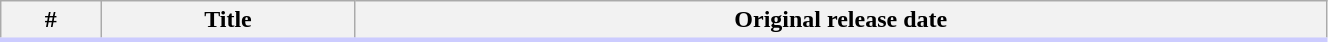<table class="wikitable" width="70%" style="background:#FFF;">
<tr style="border-bottom:3px solid #CCF">
<th>#</th>
<th>Title</th>
<th>Original release date<br>
</th>
</tr>
</table>
